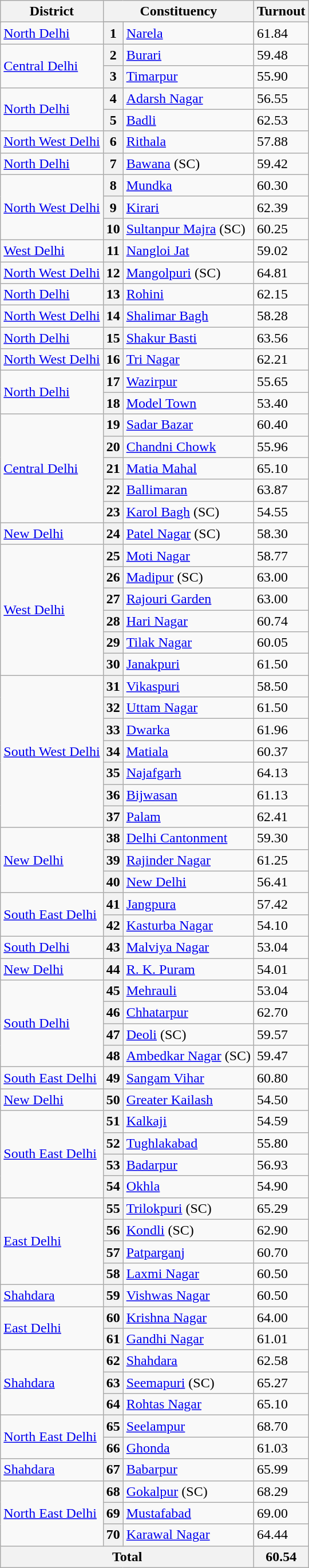<table class="wikitable sortable">
<tr>
<th rowspan="2">District</th>
<th colspan="2">Constituency</th>
<th rowspan="2">Turnout</th>
</tr>
<tr>
</tr>
<tr>
<td><a href='#'>North Delhi</a></td>
<th>1</th>
<td><a href='#'>Narela</a></td>
<td>61.84</td>
</tr>
<tr>
<td rowspan=2><a href='#'>Central Delhi</a></td>
<th>2</th>
<td><a href='#'>Burari</a></td>
<td>59.48</td>
</tr>
<tr>
<th>3</th>
<td><a href='#'>Timarpur</a></td>
<td>55.90</td>
</tr>
<tr>
<td rowspan=2><a href='#'>North Delhi</a></td>
<th>4</th>
<td><a href='#'>Adarsh Nagar</a></td>
<td>56.55</td>
</tr>
<tr>
<th>5</th>
<td><a href='#'>Badli</a></td>
<td>62.53</td>
</tr>
<tr>
<td><a href='#'>North West Delhi</a></td>
<th>6</th>
<td><a href='#'>Rithala</a></td>
<td>57.88</td>
</tr>
<tr>
<td><a href='#'>North Delhi</a></td>
<th>7</th>
<td><a href='#'>Bawana</a> (SC)</td>
<td>59.42</td>
</tr>
<tr>
<td rowspan=3><a href='#'>North West Delhi</a></td>
<th>8</th>
<td><a href='#'>Mundka</a></td>
<td>60.30</td>
</tr>
<tr>
<th>9</th>
<td><a href='#'>Kirari</a></td>
<td>62.39</td>
</tr>
<tr>
<th>10</th>
<td><a href='#'>Sultanpur Majra</a> (SC)</td>
<td>60.25</td>
</tr>
<tr>
<td><a href='#'>West Delhi</a></td>
<th>11</th>
<td><a href='#'>Nangloi Jat</a></td>
<td>59.02</td>
</tr>
<tr>
<td><a href='#'>North West Delhi</a></td>
<th>12</th>
<td><a href='#'>Mangolpuri</a> (SC)</td>
<td>64.81</td>
</tr>
<tr>
<td><a href='#'>North Delhi</a></td>
<th>13</th>
<td><a href='#'>Rohini</a></td>
<td>62.15</td>
</tr>
<tr>
<td><a href='#'>North West Delhi</a></td>
<th>14</th>
<td><a href='#'>Shalimar Bagh</a></td>
<td>58.28</td>
</tr>
<tr>
<td><a href='#'>North Delhi</a></td>
<th>15</th>
<td><a href='#'>Shakur Basti</a></td>
<td>63.56</td>
</tr>
<tr>
<td><a href='#'>North West Delhi</a></td>
<th>16</th>
<td><a href='#'>Tri Nagar</a></td>
<td>62.21</td>
</tr>
<tr>
<td rowspan="2"><a href='#'>North Delhi</a></td>
<th>17</th>
<td><a href='#'>Wazirpur</a></td>
<td>55.65</td>
</tr>
<tr>
<th>18</th>
<td><a href='#'>Model Town</a></td>
<td>53.40</td>
</tr>
<tr>
<td rowspan=5><a href='#'>Central Delhi</a></td>
<th>19</th>
<td><a href='#'>Sadar Bazar</a></td>
<td>60.40</td>
</tr>
<tr>
<th>20</th>
<td><a href='#'>Chandni Chowk</a></td>
<td>55.96</td>
</tr>
<tr>
<th>21</th>
<td><a href='#'>Matia Mahal</a></td>
<td>65.10</td>
</tr>
<tr>
<th>22</th>
<td><a href='#'>Ballimaran</a></td>
<td>63.87</td>
</tr>
<tr>
<th>23</th>
<td><a href='#'>Karol Bagh</a> (SC)</td>
<td>54.55</td>
</tr>
<tr>
<td><a href='#'>New Delhi</a></td>
<th>24</th>
<td><a href='#'>Patel Nagar</a> (SC)</td>
<td>58.30</td>
</tr>
<tr>
<td rowspan=6><a href='#'>West Delhi</a></td>
<th>25</th>
<td><a href='#'>Moti Nagar</a></td>
<td>58.77</td>
</tr>
<tr>
<th>26</th>
<td><a href='#'>Madipur</a> (SC)</td>
<td>63.00</td>
</tr>
<tr>
<th>27</th>
<td><a href='#'>Rajouri Garden</a></td>
<td>63.00</td>
</tr>
<tr>
<th>28</th>
<td><a href='#'>Hari Nagar</a></td>
<td>60.74</td>
</tr>
<tr>
<th>29</th>
<td><a href='#'>Tilak Nagar</a></td>
<td>60.05</td>
</tr>
<tr>
<th>30</th>
<td><a href='#'>Janakpuri</a></td>
<td>61.50</td>
</tr>
<tr>
<td rowspan=7><a href='#'>South West Delhi</a></td>
<th>31</th>
<td><a href='#'>Vikaspuri</a></td>
<td>58.50</td>
</tr>
<tr>
<th>32</th>
<td><a href='#'>Uttam Nagar</a></td>
<td>61.50</td>
</tr>
<tr>
<th>33</th>
<td><a href='#'>Dwarka</a></td>
<td>61.96</td>
</tr>
<tr>
<th>34</th>
<td><a href='#'>Matiala</a></td>
<td>60.37</td>
</tr>
<tr>
<th>35</th>
<td><a href='#'>Najafgarh</a></td>
<td>64.13</td>
</tr>
<tr>
<th>36</th>
<td><a href='#'>Bijwasan</a></td>
<td>61.13</td>
</tr>
<tr>
<th>37</th>
<td><a href='#'>Palam</a></td>
<td>62.41</td>
</tr>
<tr>
<td rowspan=3><a href='#'>New Delhi</a></td>
<th>38</th>
<td><a href='#'>Delhi Cantonment</a></td>
<td>59.30</td>
</tr>
<tr>
<th>39</th>
<td><a href='#'>Rajinder Nagar</a></td>
<td>61.25</td>
</tr>
<tr>
<th>40</th>
<td><a href='#'>New Delhi</a></td>
<td>56.41</td>
</tr>
<tr>
<td rowspan=2><a href='#'>South East Delhi</a></td>
<th>41</th>
<td><a href='#'>Jangpura</a></td>
<td>57.42</td>
</tr>
<tr>
<th>42</th>
<td><a href='#'>Kasturba Nagar</a></td>
<td>54.10</td>
</tr>
<tr>
<td><a href='#'>South Delhi</a></td>
<th>43</th>
<td><a href='#'>Malviya Nagar</a></td>
<td>53.04</td>
</tr>
<tr>
<td><a href='#'>New Delhi</a></td>
<th>44</th>
<td><a href='#'>R. K. Puram</a></td>
<td>54.01</td>
</tr>
<tr>
<td rowspan=4><a href='#'>South Delhi</a></td>
<th>45</th>
<td><a href='#'>Mehrauli</a></td>
<td>53.04</td>
</tr>
<tr>
<th>46</th>
<td><a href='#'>Chhatarpur</a></td>
<td>62.70</td>
</tr>
<tr>
<th>47</th>
<td><a href='#'>Deoli</a> (SC)</td>
<td>59.57</td>
</tr>
<tr>
<th>48</th>
<td><a href='#'>Ambedkar Nagar</a> (SC)</td>
<td>59.47</td>
</tr>
<tr>
<td><a href='#'>South East Delhi</a></td>
<th>49</th>
<td><a href='#'>Sangam Vihar</a></td>
<td>60.80</td>
</tr>
<tr>
<td><a href='#'>New Delhi</a></td>
<th>50</th>
<td><a href='#'>Greater Kailash</a></td>
<td>54.50</td>
</tr>
<tr>
<td rowspan=4><a href='#'>South East Delhi</a></td>
<th>51</th>
<td><a href='#'>Kalkaji</a></td>
<td>54.59</td>
</tr>
<tr>
<th>52</th>
<td><a href='#'>Tughlakabad</a></td>
<td>55.80</td>
</tr>
<tr>
<th>53</th>
<td><a href='#'>Badarpur</a></td>
<td>56.93</td>
</tr>
<tr>
<th>54</th>
<td><a href='#'>Okhla</a></td>
<td>54.90</td>
</tr>
<tr>
<td rowspan=4><a href='#'>East Delhi</a></td>
<th>55</th>
<td><a href='#'>Trilokpuri</a> (SC)</td>
<td>65.29</td>
</tr>
<tr>
<th>56</th>
<td><a href='#'>Kondli</a> (SC)</td>
<td>62.90</td>
</tr>
<tr>
<th>57</th>
<td><a href='#'>Patparganj</a></td>
<td>60.70</td>
</tr>
<tr>
<th>58</th>
<td><a href='#'>Laxmi Nagar</a></td>
<td>60.50</td>
</tr>
<tr>
<td><a href='#'>Shahdara</a></td>
<th>59</th>
<td><a href='#'>Vishwas Nagar</a></td>
<td>60.50</td>
</tr>
<tr>
<td rowspan=2><a href='#'>East Delhi</a></td>
<th>60</th>
<td><a href='#'>Krishna Nagar</a></td>
<td>64.00</td>
</tr>
<tr>
<th>61</th>
<td><a href='#'>Gandhi Nagar</a></td>
<td>61.01</td>
</tr>
<tr>
<td rowspan=3><a href='#'>Shahdara</a></td>
<th>62</th>
<td><a href='#'>Shahdara</a></td>
<td>62.58</td>
</tr>
<tr>
<th>63</th>
<td><a href='#'>Seemapuri</a> (SC)</td>
<td>65.27</td>
</tr>
<tr>
<th>64</th>
<td><a href='#'>Rohtas Nagar</a></td>
<td>65.10</td>
</tr>
<tr>
<td rowspan=2><a href='#'>North East Delhi</a></td>
<th>65</th>
<td><a href='#'>Seelampur</a></td>
<td>68.70</td>
</tr>
<tr>
<th>66</th>
<td><a href='#'>Ghonda</a></td>
<td>61.03</td>
</tr>
<tr>
<td><a href='#'>Shahdara</a></td>
<th>67</th>
<td><a href='#'>Babarpur</a></td>
<td>65.99</td>
</tr>
<tr>
<td rowspan="3"><a href='#'>North East Delhi</a></td>
<th>68</th>
<td><a href='#'>Gokalpur</a> (SC)</td>
<td>68.29</td>
</tr>
<tr>
<th>69</th>
<td><a href='#'>Mustafabad</a></td>
<td>69.00</td>
</tr>
<tr>
<th>70</th>
<td><a href='#'>Karawal Nagar</a></td>
<td>64.44</td>
</tr>
<tr>
<th colspan="3">Total</th>
<th>60.54</th>
</tr>
</table>
